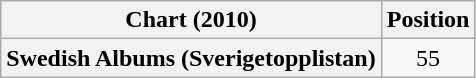<table class="wikitable plainrowheaders" style="text-align:center">
<tr>
<th scope="col">Chart (2010)</th>
<th scope="col">Position</th>
</tr>
<tr>
<th scope="row">Swedish Albums (Sverigetopplistan)</th>
<td>55</td>
</tr>
</table>
